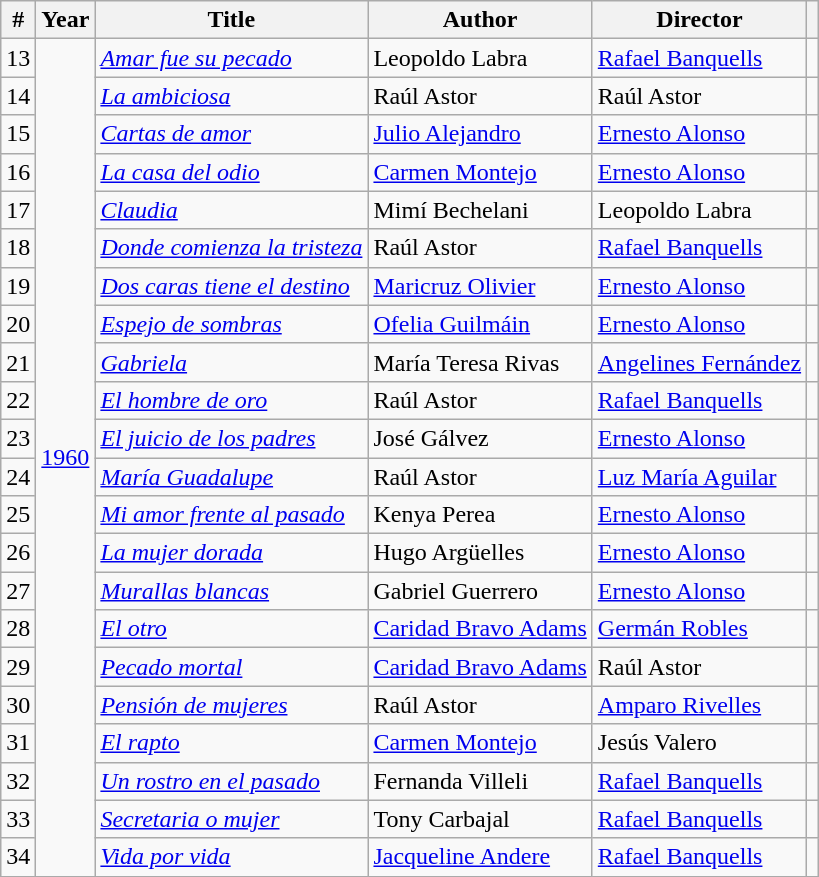<table class="wikitable sortable">
<tr>
<th>#</th>
<th>Year</th>
<th>Title</th>
<th>Author</th>
<th>Director</th>
<th></th>
</tr>
<tr>
<td>13</td>
<td rowspan="23"><a href='#'>1960</a></td>
<td><em><a href='#'>Amar fue su pecado</a></em></td>
<td>Leopoldo Labra</td>
<td><a href='#'>Rafael Banquells</a></td>
<td></td>
</tr>
<tr>
<td>14</td>
<td><em><a href='#'>La ambiciosa</a></em></td>
<td>Raúl Astor</td>
<td>Raúl Astor</td>
<td></td>
</tr>
<tr>
<td>15</td>
<td><em><a href='#'>Cartas de amor</a></em></td>
<td><a href='#'>Julio Alejandro</a></td>
<td><a href='#'>Ernesto Alonso</a></td>
<td></td>
</tr>
<tr>
<td>16</td>
<td><em><a href='#'>La casa del odio</a></em></td>
<td><a href='#'>Carmen Montejo</a></td>
<td><a href='#'>Ernesto Alonso</a></td>
<td></td>
</tr>
<tr>
<td>17</td>
<td><em><a href='#'>Claudia</a></em></td>
<td>Mimí Bechelani</td>
<td>Leopoldo Labra</td>
<td></td>
</tr>
<tr>
<td>18</td>
<td><em><a href='#'>Donde comienza la tristeza</a></em></td>
<td>Raúl Astor</td>
<td><a href='#'>Rafael Banquells</a></td>
<td></td>
</tr>
<tr>
<td>19</td>
<td><em><a href='#'>Dos caras tiene el destino</a></em></td>
<td><a href='#'>Maricruz Olivier</a></td>
<td><a href='#'>Ernesto Alonso</a></td>
<td></td>
</tr>
<tr>
<td>20</td>
<td><em><a href='#'>Espejo de sombras</a></em></td>
<td><a href='#'>Ofelia Guilmáin</a></td>
<td><a href='#'>Ernesto Alonso</a></td>
<td></td>
</tr>
<tr>
<td>21</td>
<td><em><a href='#'>Gabriela</a></em></td>
<td>María Teresa Rivas</td>
<td><a href='#'>Angelines Fernández</a></td>
<td></td>
</tr>
<tr>
<td>22</td>
<td><em><a href='#'>El hombre de oro</a></em></td>
<td>Raúl Astor</td>
<td><a href='#'>Rafael Banquells</a></td>
<td></td>
</tr>
<tr>
<td>23</td>
<td><em><a href='#'>El juicio de los padres</a></em></td>
<td>José Gálvez</td>
<td><a href='#'>Ernesto Alonso</a></td>
<td></td>
</tr>
<tr>
<td>24</td>
<td><em><a href='#'>María Guadalupe</a></em></td>
<td>Raúl Astor</td>
<td><a href='#'>Luz María Aguilar</a></td>
<td></td>
</tr>
<tr>
<td>25</td>
<td><em><a href='#'>Mi amor frente al pasado</a></em></td>
<td>Kenya Perea</td>
<td><a href='#'>Ernesto Alonso</a></td>
<td></td>
</tr>
<tr>
<td>26</td>
<td><em><a href='#'>La mujer dorada</a></em></td>
<td>Hugo Argüelles</td>
<td><a href='#'>Ernesto Alonso</a></td>
<td></td>
</tr>
<tr>
<td>27</td>
<td><em><a href='#'>Murallas blancas</a></em></td>
<td>Gabriel Guerrero</td>
<td><a href='#'>Ernesto Alonso</a></td>
<td></td>
</tr>
<tr>
<td>28</td>
<td><em><a href='#'>El otro</a></em></td>
<td><a href='#'>Caridad Bravo Adams</a></td>
<td><a href='#'>Germán Robles</a></td>
<td></td>
</tr>
<tr>
<td>29</td>
<td><em><a href='#'>Pecado mortal</a></em></td>
<td><a href='#'>Caridad Bravo Adams</a></td>
<td>Raúl Astor</td>
<td></td>
</tr>
<tr>
<td>30</td>
<td><em><a href='#'>Pensión de mujeres</a></em></td>
<td>Raúl Astor</td>
<td><a href='#'>Amparo Rivelles</a></td>
<td></td>
</tr>
<tr>
<td>31</td>
<td><em><a href='#'>El rapto</a></em></td>
<td><a href='#'>Carmen Montejo</a></td>
<td>Jesús Valero</td>
<td></td>
</tr>
<tr>
<td>32</td>
<td><em><a href='#'>Un rostro en el pasado</a></em></td>
<td>Fernanda Villeli</td>
<td><a href='#'>Rafael Banquells</a></td>
<td></td>
</tr>
<tr>
<td>33</td>
<td><em><a href='#'>Secretaria o mujer</a></em></td>
<td>Tony Carbajal</td>
<td><a href='#'>Rafael Banquells</a></td>
<td></td>
</tr>
<tr>
<td>34</td>
<td><em><a href='#'>Vida por vida</a></em></td>
<td><a href='#'>Jacqueline Andere</a></td>
<td><a href='#'>Rafael Banquells</a></td>
<td></td>
</tr>
<tr>
</tr>
</table>
